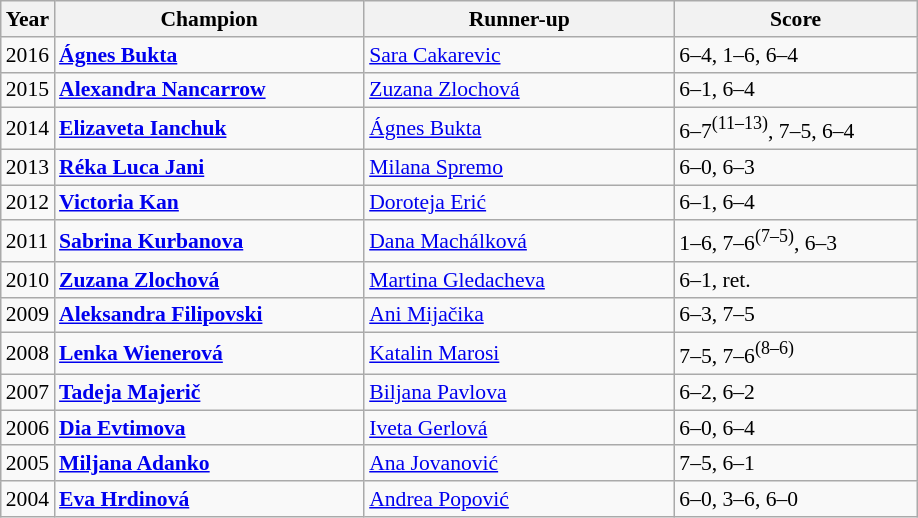<table class="wikitable" style="font-size:90%">
<tr>
<th>Year</th>
<th width="200">Champion</th>
<th width="200">Runner-up</th>
<th width="155">Score</th>
</tr>
<tr>
<td>2016</td>
<td> <strong><a href='#'>Ágnes Bukta</a></strong></td>
<td> <a href='#'>Sara Cakarevic</a></td>
<td>6–4, 1–6, 6–4</td>
</tr>
<tr>
<td>2015</td>
<td> <strong><a href='#'>Alexandra Nancarrow</a></strong></td>
<td> <a href='#'>Zuzana Zlochová</a></td>
<td>6–1, 6–4</td>
</tr>
<tr>
<td>2014</td>
<td> <strong><a href='#'>Elizaveta Ianchuk</a></strong></td>
<td> <a href='#'>Ágnes Bukta</a></td>
<td>6–7<sup>(11–13)</sup>, 7–5, 6–4</td>
</tr>
<tr>
<td>2013</td>
<td> <strong><a href='#'>Réka Luca Jani</a></strong></td>
<td> <a href='#'>Milana Spremo</a></td>
<td>6–0, 6–3</td>
</tr>
<tr>
<td>2012</td>
<td> <strong><a href='#'>Victoria Kan</a></strong></td>
<td> <a href='#'>Doroteja Erić</a></td>
<td>6–1, 6–4</td>
</tr>
<tr>
<td>2011</td>
<td> <strong><a href='#'>Sabrina Kurbanova</a></strong></td>
<td> <a href='#'>Dana Machálková</a></td>
<td>1–6, 7–6<sup>(7–5)</sup>, 6–3</td>
</tr>
<tr>
<td>2010</td>
<td> <strong><a href='#'>Zuzana Zlochová</a></strong></td>
<td> <a href='#'>Martina Gledacheva</a></td>
<td>6–1, ret.</td>
</tr>
<tr>
<td>2009</td>
<td> <strong><a href='#'>Aleksandra Filipovski</a></strong></td>
<td> <a href='#'>Ani Mijačika</a></td>
<td>6–3, 7–5</td>
</tr>
<tr>
<td>2008</td>
<td> <strong><a href='#'>Lenka Wienerová</a></strong></td>
<td> <a href='#'>Katalin Marosi</a></td>
<td>7–5, 7–6<sup>(8–6)</sup></td>
</tr>
<tr>
<td>2007</td>
<td> <strong><a href='#'>Tadeja Majerič</a></strong></td>
<td> <a href='#'>Biljana Pavlova</a></td>
<td>6–2, 6–2</td>
</tr>
<tr>
<td>2006</td>
<td> <strong><a href='#'>Dia Evtimova</a></strong></td>
<td> <a href='#'>Iveta Gerlová</a></td>
<td>6–0, 6–4</td>
</tr>
<tr>
<td>2005</td>
<td> <strong><a href='#'>Miljana Adanko</a></strong></td>
<td> <a href='#'>Ana Jovanović</a></td>
<td>7–5, 6–1</td>
</tr>
<tr>
<td>2004</td>
<td> <strong><a href='#'>Eva Hrdinová</a></strong></td>
<td> <a href='#'>Andrea Popović</a></td>
<td>6–0, 3–6, 6–0</td>
</tr>
</table>
